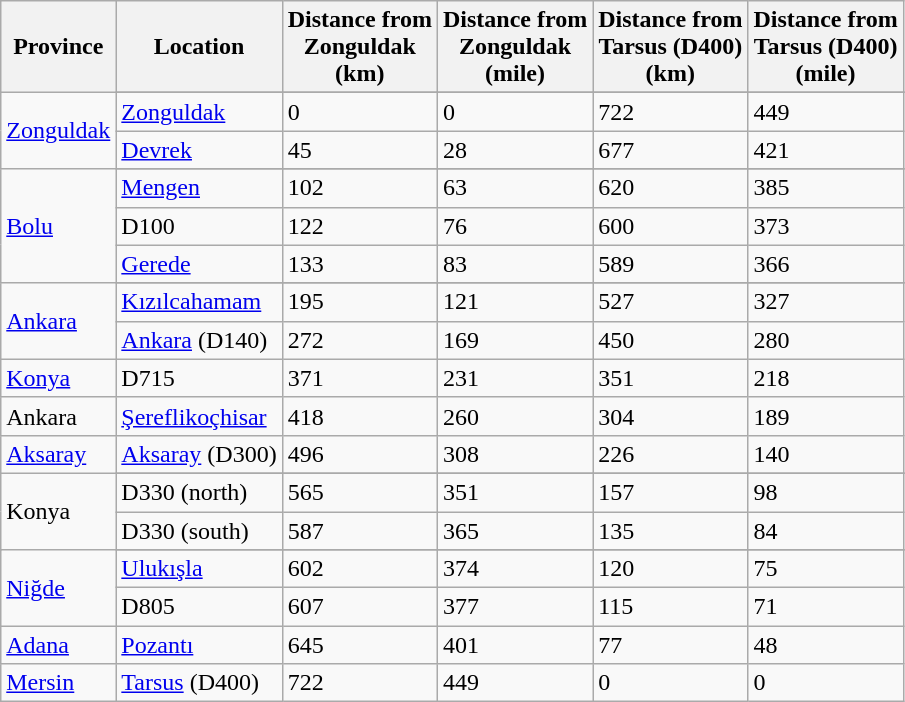<table class="sortable wikitable">
<tr>
<th>Province</th>
<th>Location</th>
<th>Distance from <br>Zonguldak <br>(km)</th>
<th>Distance from <br>Zonguldak <br>(mile)</th>
<th>Distance from <br>Tarsus (D400) <br>(km)</th>
<th>Distance from <br>Tarsus (D400) <br>(mile)</th>
</tr>
<tr>
<td rowspan="3" style="text-align:left;"><a href='#'>Zonguldak</a></td>
</tr>
<tr>
<td><a href='#'>Zonguldak</a></td>
<td>0</td>
<td>0</td>
<td>722</td>
<td>449</td>
</tr>
<tr>
<td><a href='#'>Devrek</a></td>
<td>45</td>
<td>28</td>
<td>677</td>
<td>421</td>
</tr>
<tr>
<td rowspan="4" style="text-align:left;"><a href='#'>Bolu</a></td>
</tr>
<tr>
<td><a href='#'>Mengen</a></td>
<td>102</td>
<td>63</td>
<td>620</td>
<td>385</td>
</tr>
<tr>
<td>D100</td>
<td>122</td>
<td>76</td>
<td>600</td>
<td>373</td>
</tr>
<tr>
<td><a href='#'>Gerede</a></td>
<td>133</td>
<td>83</td>
<td>589</td>
<td>366</td>
</tr>
<tr>
<td rowspan="3" style=text align:left;"><a href='#'>Ankara</a></td>
</tr>
<tr>
<td><a href='#'>Kızılcahamam</a></td>
<td>195</td>
<td>121</td>
<td>527</td>
<td>327</td>
</tr>
<tr>
<td><a href='#'>Ankara</a> (D140)</td>
<td>272</td>
<td>169</td>
<td>450</td>
<td>280</td>
</tr>
<tr>
<td><a href='#'>Konya</a></td>
<td>D715</td>
<td>371</td>
<td>231</td>
<td>351</td>
<td>218</td>
</tr>
<tr>
<td>Ankara</td>
<td><a href='#'>Şereflikoçhisar</a></td>
<td>418</td>
<td>260</td>
<td>304</td>
<td>189</td>
</tr>
<tr>
<td><a href='#'>Aksaray</a></td>
<td><a href='#'>Aksaray</a> (D300)</td>
<td>496</td>
<td>308</td>
<td>226</td>
<td>140</td>
</tr>
<tr>
<td rowspan="3" style="text-align:left;">Konya</td>
</tr>
<tr>
<td>D330 (north)</td>
<td>565</td>
<td>351</td>
<td>157</td>
<td>98</td>
</tr>
<tr>
<td>D330 (south)</td>
<td>587</td>
<td>365</td>
<td>135</td>
<td>84</td>
</tr>
<tr>
<td rowspan="3" style="text-align:left;"><a href='#'>Niğde</a></td>
</tr>
<tr>
<td><a href='#'>Ulukışla</a></td>
<td>602</td>
<td>374</td>
<td>120</td>
<td>75</td>
</tr>
<tr>
<td>D805</td>
<td>607</td>
<td>377</td>
<td>115</td>
<td>71</td>
</tr>
<tr>
<td><a href='#'>Adana</a></td>
<td><a href='#'>Pozantı</a></td>
<td>645</td>
<td>401</td>
<td>77</td>
<td>48</td>
</tr>
<tr>
<td><a href='#'>Mersin</a></td>
<td><a href='#'>Tarsus</a> (D400)</td>
<td>722</td>
<td>449</td>
<td>0</td>
<td>0</td>
</tr>
</table>
